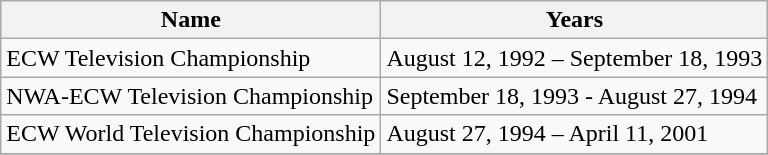<table class="wikitable">
<tr>
<th>Name</th>
<th>Years</th>
</tr>
<tr>
<td>ECW Television Championship</td>
<td>August 12, 1992 – September 18, 1993</td>
</tr>
<tr>
<td>NWA-ECW Television Championship</td>
<td>September 18, 1993 - August 27, 1994</td>
</tr>
<tr>
<td>ECW World Television Championship</td>
<td>August 27, 1994 – April 11, 2001</td>
</tr>
<tr>
</tr>
</table>
